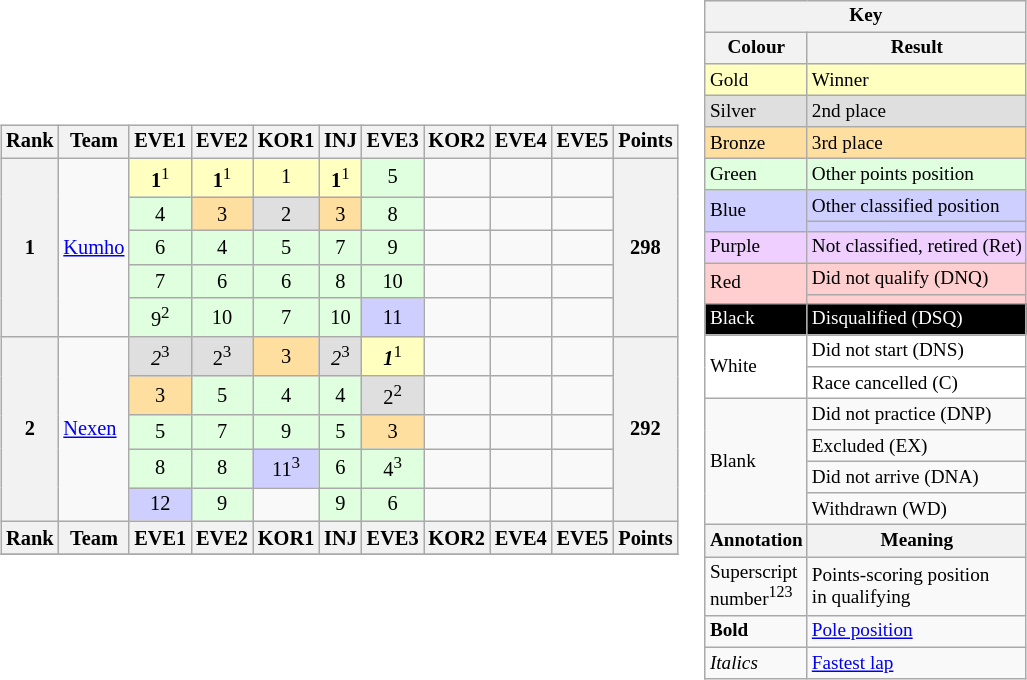<table>
<tr>
<td><br><table class="wikitable" style="font-size:85%; text-align:center">
<tr>
<th>Rank</th>
<th>Team</th>
<th>EVE1<br></th>
<th>EVE2<br></th>
<th>KOR1<br></th>
<th>INJ<br></th>
<th>EVE3<br></th>
<th>KOR2<br></th>
<th>EVE4<br></th>
<th>EVE5</th>
<th>Points</th>
</tr>
<tr>
<th rowspan=5>1</th>
<td rowspan="5" style="text-align: left"> <a href='#'>Kumho</a></td>
<td style="background:#ffffbf;"><strong>1</strong><sup>1</sup></td>
<td style="background:#ffffbf;"><strong>1</strong><sup>1</sup></td>
<td style="background:#ffffbf;">1</td>
<td style="background:#ffffbf;"><strong>1</strong><sup>1</sup></td>
<td style="background:#dfffdf;">5</td>
<td></td>
<td></td>
<td></td>
<th rowspan=5>298</th>
</tr>
<tr>
<td style="background:#dfffdf;">4</td>
<td style="background:#ffdf9f;">3</td>
<td style="background:#dfdfdf;">2</td>
<td style="background:#ffdf9f;">3</td>
<td style="background:#dfffdf;">8</td>
<td></td>
<td></td>
<td></td>
</tr>
<tr>
<td style="background:#dfffdf;">6</td>
<td style="background:#dfffdf;">4</td>
<td style="background:#dfffdf;">5</td>
<td style="background:#dfffdf;">7</td>
<td style="background:#dfffdf;">9</td>
<td></td>
<td></td>
<td></td>
</tr>
<tr>
<td style="background:#dfffdf;">7</td>
<td style="background:#dfffdf;">6</td>
<td style="background:#dfffdf;">6</td>
<td style="background:#dfffdf;">8</td>
<td style="background:#dfffdf;">10</td>
<td></td>
<td></td>
<td></td>
</tr>
<tr>
<td style="background:#dfffdf;">9<sup>2</sup></td>
<td style="background:#dfffdf;">10</td>
<td style="background:#dfffdf;">7</td>
<td style="background:#dfffdf;">10</td>
<td style="background:#cfcfff;">11</td>
<td></td>
<td></td>
<td></td>
</tr>
<tr>
<th rowspan=5>2</th>
<td rowspan="5" style="text-align: left"> <a href='#'>Nexen</a></td>
<td style="background:#dfdfdf;"><em>2</em><sup>3</sup></td>
<td style="background:#dfdfdf;">2<sup>3</sup></td>
<td style="background:#ffdf9f;">3</td>
<td style="background:#dfdfdf;"><em>2</em><sup>3</sup></td>
<td style="background:#ffffbf;"><strong><em>1</em></strong><sup>1</sup></td>
<td></td>
<td></td>
<td></td>
<th rowspan=5>292</th>
</tr>
<tr>
<td style="background:#ffdf9f;">3</td>
<td style="background:#dfffdf;">5</td>
<td style="background:#dfffdf;">4</td>
<td style="background:#dfffdf;">4</td>
<td style="background:#dfdfdf;">2<sup>2</sup></td>
<td></td>
<td></td>
<td></td>
</tr>
<tr>
<td style="background:#dfffdf;">5</td>
<td style="background:#dfffdf;">7</td>
<td style="background:#dfffdf;">9</td>
<td style="background:#dfffdf;">5</td>
<td style="background:#ffdf9f;">3</td>
<td></td>
<td></td>
<td></td>
</tr>
<tr>
<td style="background:#dfffdf;">8</td>
<td style="background:#dfffdf;">8</td>
<td style="background:#cfcfff;">11<sup>3</sup></td>
<td style="background:#dfffdf;">6</td>
<td style="background:#dfffdf;">4<sup>3</sup></td>
<td></td>
<td></td>
<td></td>
</tr>
<tr>
<td style="background:#cfcfff;">12</td>
<td style="background:#dfffdf;">9</td>
<td></td>
<td style="background:#dfffdf;">9</td>
<td style="background:#dfffdf;">6</td>
<td></td>
<td></td>
<td></td>
</tr>
<tr>
<th>Rank</th>
<th>Team</th>
<th>EVE1<br></th>
<th>EVE2<br></th>
<th>KOR1<br></th>
<th>INJ<br></th>
<th>EVE3<br></th>
<th>KOR2<br></th>
<th>EVE4<br></th>
<th>EVE5</th>
<th>Points</th>
</tr>
<tr>
</tr>
</table>
</td>
<td style="vertical-align:top;"><br><table style="margin-right:0; font-size:80%" class="wikitable">
<tr>
<th colspan=2>Key</th>
</tr>
<tr>
<th>Colour</th>
<th>Result</th>
</tr>
<tr style="background-color:#FFFFBF">
<td>Gold</td>
<td>Winner</td>
</tr>
<tr style="background-color:#DFDFDF">
<td>Silver</td>
<td>2nd place</td>
</tr>
<tr style="background-color:#FFDF9F">
<td>Bronze</td>
<td>3rd place</td>
</tr>
<tr style="background-color:#DFFFDF">
<td>Green</td>
<td>Other points position</td>
</tr>
<tr style="background-color:#CFCFFF">
<td rowspan="2">Blue</td>
<td>Other classified position</td>
</tr>
<tr style="background-color:#CFCFFF">
<td></td>
</tr>
<tr style="background-color:#EFCFFF">
<td>Purple</td>
<td>Not classified, retired (Ret)</td>
</tr>
<tr style="background-color:#FFCFCF">
<td rowspan="2">Red</td>
<td>Did not qualify (DNQ)</td>
</tr>
<tr style="background-color:#FFCFCF">
<td></td>
</tr>
<tr style="background-color:#000000; color:white">
<td>Black</td>
<td>Disqualified (DSQ)</td>
</tr>
<tr style="background-color:#FFFFFF">
<td rowspan="2">White</td>
<td>Did not start (DNS)</td>
</tr>
<tr style="background-color:#FFFFFF">
<td>Race cancelled (C)</td>
</tr>
<tr>
<td rowspan="4">Blank </td>
<td>Did not practice (DNP)</td>
</tr>
<tr>
<td>Excluded (EX)</td>
</tr>
<tr>
<td>Did not arrive (DNA)</td>
</tr>
<tr>
<td>Withdrawn (WD)</td>
</tr>
<tr>
<th>Annotation</th>
<th>Meaning</th>
</tr>
<tr>
<td>Superscript<br>number<sup>123</sup></td>
<td>Points-scoring position<br>in qualifying</td>
</tr>
<tr>
<td><strong>Bold</strong></td>
<td><a href='#'>Pole position</a></td>
</tr>
<tr>
<td><em>Italics</em></td>
<td><a href='#'>Fastest lap</a></td>
</tr>
</table>
</td>
</tr>
</table>
